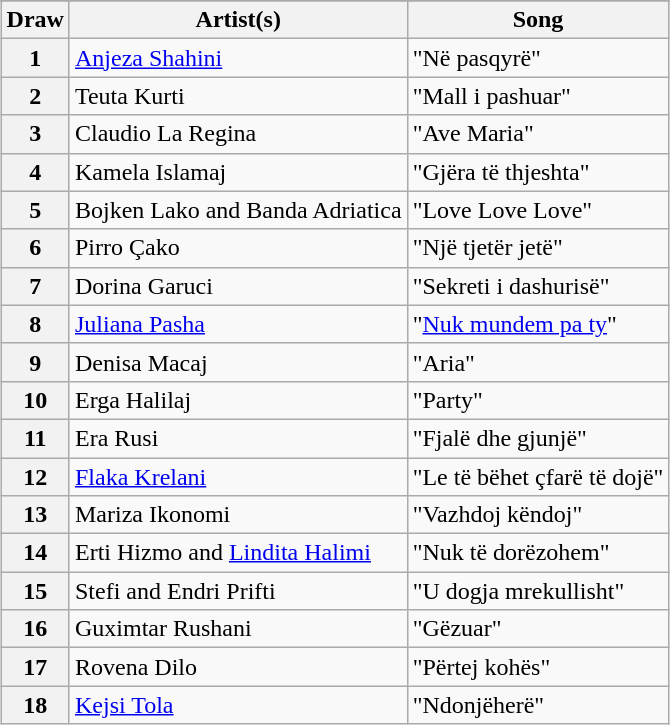<table class="sortable wikitable plainrowheaders" style="margin: 1em auto 1em auto; text-align:left;">
<tr>
</tr>
<tr>
<th scope="col">Draw</th>
<th scope="col">Artist(s)</th>
<th scope="col">Song</th>
</tr>
<tr>
<th scope="row" style="text-align:center;">1</th>
<td><a href='#'>Anjeza Shahini</a></td>
<td>"Në pasqyrë"</td>
</tr>
<tr>
<th scope="row" style="text-align:center;">2</th>
<td>Teuta Kurti</td>
<td>"Mall i pashuar"</td>
</tr>
<tr>
<th scope="row" style="text-align:center;">3</th>
<td>Claudio La Regina</td>
<td>"Ave Maria"</td>
</tr>
<tr>
<th scope="row" style="text-align:center;">4</th>
<td>Kamela Islamaj</td>
<td>"Gjëra të thjeshta"</td>
</tr>
<tr>
<th scope="row" style="text-align:center;">5</th>
<td>Bojken Lako and Banda Adriatica</td>
<td>"Love Love Love"</td>
</tr>
<tr>
<th scope="row" style="text-align:center;">6</th>
<td>Pirro Çako</td>
<td>"Një tjetër jetë"</td>
</tr>
<tr>
<th scope="row" style="text-align:center;">7</th>
<td>Dorina Garuci</td>
<td>"Sekreti i dashurisë"</td>
</tr>
<tr>
<th scope="row" style="text-align:center;">8</th>
<td><a href='#'>Juliana Pasha</a></td>
<td>"<a href='#'>Nuk mundem pa ty</a>"</td>
</tr>
<tr>
<th scope="row" style="text-align:center;">9</th>
<td>Denisa Macaj</td>
<td>"Aria"</td>
</tr>
<tr>
<th scope="row" style="text-align:center;">10</th>
<td>Erga Halilaj</td>
<td>"Party"</td>
</tr>
<tr>
<th scope="row" style="text-align:center;">11</th>
<td>Era Rusi</td>
<td>"Fjalë dhe gjunjë"</td>
</tr>
<tr>
<th scope="row" style="text-align:center;">12</th>
<td><a href='#'>Flaka Krelani</a></td>
<td>"Le të bëhet çfarë të dojë"</td>
</tr>
<tr>
<th scope="row" style="text-align:center;">13</th>
<td>Mariza Ikonomi</td>
<td>"Vazhdoj këndoj"</td>
</tr>
<tr>
<th scope="row" style="text-align:center;">14</th>
<td>Erti Hizmo and <a href='#'>Lindita Halimi</a></td>
<td>"Nuk të dorëzohem"</td>
</tr>
<tr>
<th scope="row" style="text-align:center;">15</th>
<td>Stefi and Endri Prifti</td>
<td>"U dogja mrekullisht"</td>
</tr>
<tr>
<th scope="row" style="text-align:center;">16</th>
<td>Guximtar Rushani</td>
<td>"Gëzuar"</td>
</tr>
<tr>
<th scope="row" style="text-align:center;">17</th>
<td>Rovena Dilo</td>
<td>"Përtej kohës"</td>
</tr>
<tr>
<th scope="row" style="text-align:center;">18</th>
<td><a href='#'>Kejsi Tola</a></td>
<td>"Ndonjëherë"</td>
</tr>
</table>
